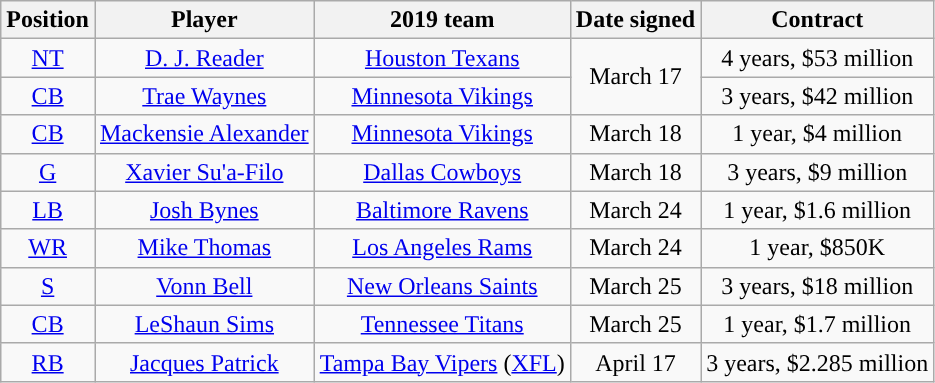<table class="wikitable" style="text-align:center">
<tr>
<th>Position</th>
<th>Player</th>
<th>2019 team</th>
<th>Date signed</th>
<th>Contract</th>
</tr>
<tr>
<td><a href='#'>NT</a></td>
<td><a href='#'>D. J. Reader</a></td>
<td><a href='#'>Houston Texans</a></td>
<td rowspan="2">March 17</td>
<td>4 years, $53 million</td>
</tr>
<tr>
<td><a href='#'>CB</a></td>
<td><a href='#'>Trae Waynes</a></td>
<td><a href='#'>Minnesota Vikings</a></td>
<td>3 years, $42 million</td>
</tr>
<tr>
<td><a href='#'>CB</a></td>
<td><a href='#'>Mackensie Alexander</a></td>
<td><a href='#'>Minnesota Vikings</a></td>
<td>March 18</td>
<td>1 year, $4 million</td>
</tr>
<tr>
<td><a href='#'>G</a></td>
<td><a href='#'>Xavier Su'a-Filo</a></td>
<td><a href='#'>Dallas Cowboys</a></td>
<td>March 18</td>
<td>3 years, $9 million</td>
</tr>
<tr>
<td><a href='#'>LB</a></td>
<td><a href='#'>Josh Bynes</a></td>
<td><a href='#'>Baltimore Ravens</a></td>
<td>March 24</td>
<td>1 year, $1.6 million</td>
</tr>
<tr>
<td><a href='#'>WR</a></td>
<td><a href='#'>Mike Thomas</a></td>
<td><a href='#'>Los Angeles Rams</a></td>
<td>March 24</td>
<td>1 year, $850K</td>
</tr>
<tr>
<td><a href='#'>S</a></td>
<td><a href='#'>Vonn Bell</a></td>
<td><a href='#'>New Orleans Saints</a></td>
<td>March 25</td>
<td>3 years, $18 million</td>
</tr>
<tr>
<td><a href='#'>CB</a></td>
<td><a href='#'>LeShaun Sims</a></td>
<td><a href='#'>Tennessee Titans</a></td>
<td>March 25</td>
<td>1 year, $1.7 million</td>
</tr>
<tr>
<td><a href='#'>RB</a></td>
<td><a href='#'>Jacques Patrick</a></td>
<td><a href='#'>Tampa Bay Vipers</a> (<a href='#'>XFL</a>)</td>
<td>April 17</td>
<td>3 years, $2.285 million</td>
</tr>
</table>
